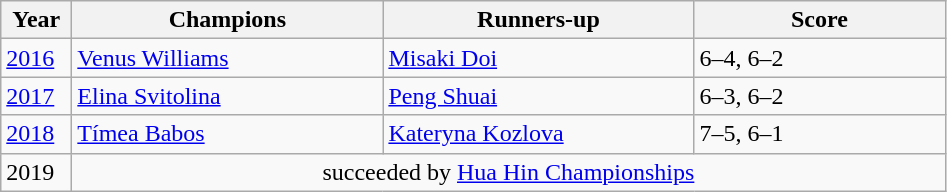<table class="wikitable">
<tr>
<th style="width:40px">Year</th>
<th style="width:200px">Champions</th>
<th style="width:200px">Runners-up</th>
<th style="width:160px" class="unsortable">Score</th>
</tr>
<tr>
<td><a href='#'>2016</a></td>
<td> <a href='#'>Venus Williams</a></td>
<td> <a href='#'>Misaki Doi</a></td>
<td>6–4, 6–2</td>
</tr>
<tr>
<td><a href='#'>2017</a></td>
<td> <a href='#'>Elina Svitolina</a></td>
<td> <a href='#'>Peng Shuai</a></td>
<td>6–3, 6–2</td>
</tr>
<tr>
<td><a href='#'>2018</a></td>
<td> <a href='#'>Tímea Babos</a></td>
<td> <a href='#'>Kateryna Kozlova</a></td>
<td>7–5, 6–1</td>
</tr>
<tr>
<td>2019</td>
<td colspan="3" align="center">succeeded by <a href='#'>Hua Hin Championships</a></td>
</tr>
</table>
